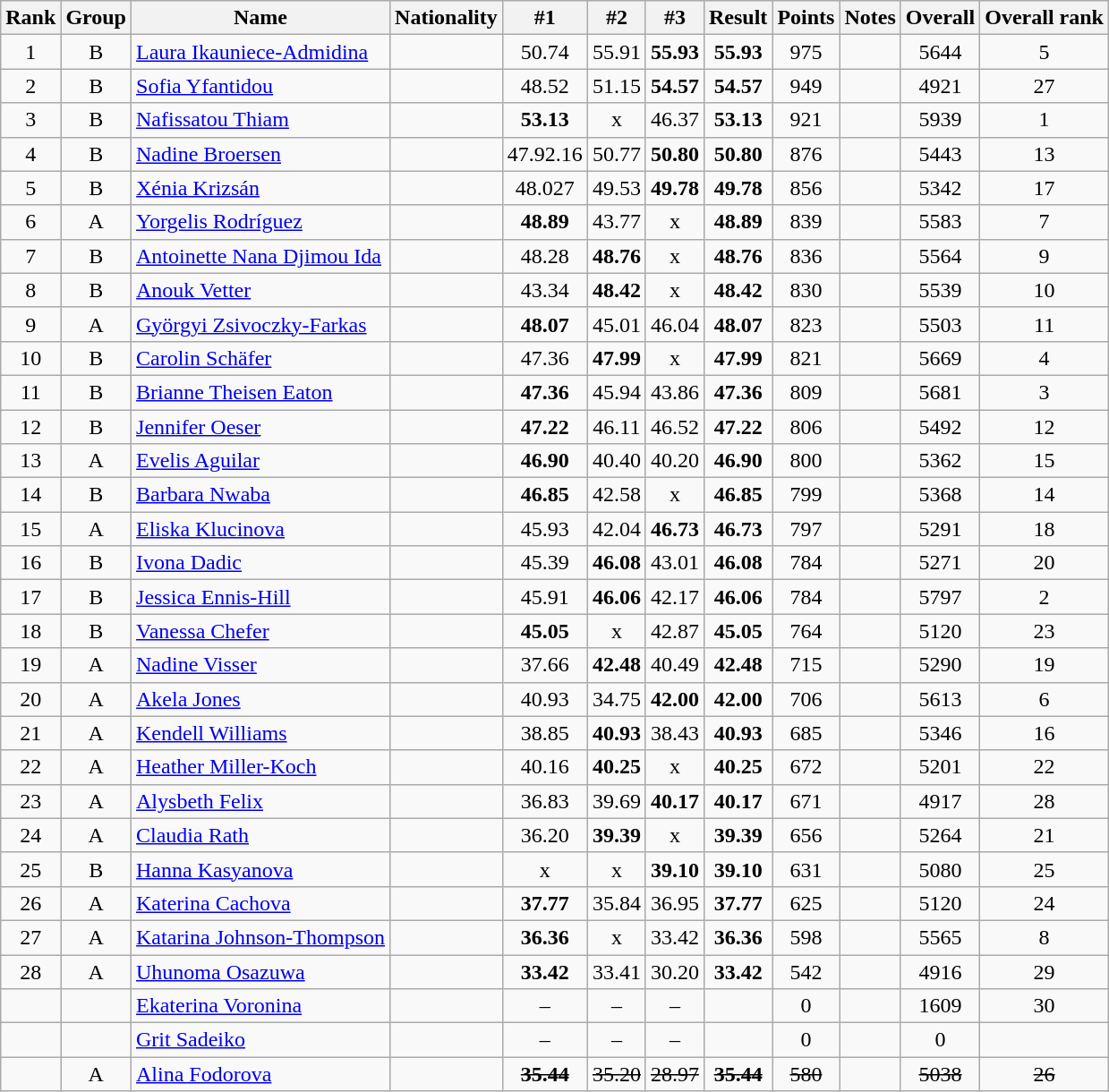<table class="wikitable sortable" style="text-align:center">
<tr>
<th>Rank</th>
<th>Group</th>
<th>Name</th>
<th>Nationality</th>
<th>#1</th>
<th>#2</th>
<th>#3</th>
<th>Result</th>
<th>Points</th>
<th>Notes</th>
<th>Overall</th>
<th>Overall rank</th>
</tr>
<tr>
<td>1</td>
<td>B</td>
<td align=left><a href='#'>Laura Ikauniece-Admidina</a></td>
<td align=left></td>
<td>50.74</td>
<td>55.91</td>
<td><strong>55.93</strong></td>
<td><strong>55.93</strong></td>
<td>975</td>
<td></td>
<td>5644</td>
<td>5</td>
</tr>
<tr>
<td>2</td>
<td>B</td>
<td align=left><a href='#'>Sofia Yfantidou</a></td>
<td align=left></td>
<td>48.52</td>
<td>51.15</td>
<td><strong>54.57</strong></td>
<td><strong>54.57</strong></td>
<td>949</td>
<td></td>
<td>4921</td>
<td>27</td>
</tr>
<tr>
<td>3</td>
<td>B</td>
<td align=left><a href='#'>Nafissatou Thiam</a></td>
<td align=left></td>
<td><strong>53.13</strong></td>
<td>x</td>
<td>46.37</td>
<td><strong>53.13</strong></td>
<td>921</td>
<td></td>
<td>5939</td>
<td>1</td>
</tr>
<tr>
<td>4</td>
<td>B</td>
<td align=left><a href='#'>Nadine Broersen</a></td>
<td align=left></td>
<td>47.92.16</td>
<td>50.77</td>
<td><strong>50.80</strong></td>
<td><strong>50.80</strong></td>
<td>876</td>
<td></td>
<td>5443</td>
<td>13</td>
</tr>
<tr>
<td>5</td>
<td>B</td>
<td align=left><a href='#'>Xénia Krizsán</a></td>
<td align=left></td>
<td>48.027</td>
<td>49.53</td>
<td><strong>49.78</strong></td>
<td><strong>49.78</strong></td>
<td>856</td>
<td></td>
<td>5342</td>
<td>17</td>
</tr>
<tr>
<td>6</td>
<td>A</td>
<td align=left><a href='#'>Yorgelis Rodríguez</a></td>
<td align=left></td>
<td><strong>48.89</strong></td>
<td>43.77</td>
<td>x</td>
<td><strong>48.89</strong></td>
<td>839</td>
<td></td>
<td>5583</td>
<td>7</td>
</tr>
<tr>
<td>7</td>
<td>B</td>
<td align=left><a href='#'>Antoinette Nana Djimou Ida</a></td>
<td align=left></td>
<td>48.28</td>
<td><strong>48.76</strong></td>
<td>x</td>
<td><strong>48.76</strong></td>
<td>836</td>
<td></td>
<td>5564</td>
<td>9</td>
</tr>
<tr>
<td>8</td>
<td>B</td>
<td align=left><a href='#'>Anouk Vetter</a></td>
<td align=left></td>
<td>43.34</td>
<td><strong>48.42</strong></td>
<td>x</td>
<td><strong>48.42</strong></td>
<td>830</td>
<td></td>
<td>5539</td>
<td>10</td>
</tr>
<tr>
<td>9</td>
<td>A</td>
<td align=left><a href='#'>Györgyi Zsivoczky-Farkas</a></td>
<td align=left></td>
<td><strong>48.07</strong></td>
<td>45.01</td>
<td>46.04</td>
<td><strong>48.07</strong></td>
<td>823</td>
<td></td>
<td>5503</td>
<td>11</td>
</tr>
<tr>
<td>10</td>
<td>B</td>
<td align=left><a href='#'>Carolin Schäfer</a></td>
<td align=left></td>
<td>47.36</td>
<td><strong>47.99</strong></td>
<td>x</td>
<td><strong>47.99</strong></td>
<td>821</td>
<td></td>
<td>5669</td>
<td>4</td>
</tr>
<tr>
<td>11</td>
<td>B</td>
<td align=left><a href='#'>Brianne Theisen Eaton</a></td>
<td align=left></td>
<td><strong>47.36</strong></td>
<td>45.94</td>
<td>43.86</td>
<td><strong>47.36</strong></td>
<td>809</td>
<td></td>
<td>5681</td>
<td>3</td>
</tr>
<tr>
<td>12</td>
<td>B</td>
<td align=left><a href='#'>Jennifer Oeser</a></td>
<td align=left></td>
<td><strong>47.22</strong></td>
<td>46.11</td>
<td>46.52</td>
<td><strong>47.22</strong></td>
<td>806</td>
<td></td>
<td>5492</td>
<td>12</td>
</tr>
<tr>
<td>13</td>
<td>A</td>
<td align=left><a href='#'>Evelis Aguilar</a></td>
<td align=left></td>
<td><strong>46.90</strong></td>
<td>40.40</td>
<td>40.20</td>
<td><strong>46.90</strong></td>
<td>800</td>
<td></td>
<td>5362</td>
<td>15</td>
</tr>
<tr>
<td>14</td>
<td>B</td>
<td align=left><a href='#'>Barbara Nwaba</a></td>
<td align=left></td>
<td><strong>46.85</strong></td>
<td>42.58</td>
<td>x</td>
<td><strong>46.85</strong></td>
<td>799</td>
<td></td>
<td>5368</td>
<td>14</td>
</tr>
<tr>
<td>15</td>
<td>A</td>
<td align=left><a href='#'>Eliska Klucinova</a></td>
<td align=left></td>
<td>45.93</td>
<td>42.04</td>
<td><strong>46.73</strong></td>
<td><strong>46.73</strong></td>
<td>797</td>
<td></td>
<td>5291</td>
<td>18</td>
</tr>
<tr>
<td>16</td>
<td>B</td>
<td align=left><a href='#'>Ivona Dadic</a></td>
<td align=left></td>
<td>45.39</td>
<td><strong>46.08</strong></td>
<td>43.01</td>
<td><strong>46.08</strong></td>
<td>784</td>
<td></td>
<td>5271</td>
<td>20</td>
</tr>
<tr>
<td>17</td>
<td>B</td>
<td align=left><a href='#'>Jessica Ennis-Hill</a></td>
<td align=left></td>
<td>45.91</td>
<td><strong>46.06</strong></td>
<td>42.17</td>
<td><strong>46.06</strong></td>
<td>784</td>
<td></td>
<td>5797</td>
<td>2</td>
</tr>
<tr>
<td>18</td>
<td>B</td>
<td align=left><a href='#'>Vanessa Chefer</a></td>
<td align=left></td>
<td><strong>45.05</strong></td>
<td>x</td>
<td>42.87</td>
<td><strong>45.05</strong></td>
<td>764</td>
<td></td>
<td>5120</td>
<td>23</td>
</tr>
<tr>
<td>19</td>
<td>A</td>
<td align=left><a href='#'>Nadine Visser</a></td>
<td align=left></td>
<td>37.66</td>
<td><strong>42.48</strong></td>
<td>40.49</td>
<td><strong>42.48</strong></td>
<td>715</td>
<td></td>
<td>5290</td>
<td>19</td>
</tr>
<tr>
<td>20</td>
<td>A</td>
<td align=left><a href='#'>Akela Jones</a></td>
<td align=left></td>
<td>40.93</td>
<td>34.75</td>
<td><strong>42.00</strong></td>
<td><strong>42.00</strong></td>
<td>706</td>
<td></td>
<td>5613</td>
<td>6</td>
</tr>
<tr>
<td>21</td>
<td>A</td>
<td align=left><a href='#'>Kendell Williams</a></td>
<td align=left></td>
<td>38.85</td>
<td><strong>40.93</strong></td>
<td>38.43</td>
<td><strong>40.93</strong></td>
<td>685</td>
<td></td>
<td>5346</td>
<td>16</td>
</tr>
<tr>
<td>22</td>
<td>A</td>
<td align=left><a href='#'>Heather Miller-Koch</a></td>
<td align=left></td>
<td>40.16</td>
<td><strong>40.25</strong></td>
<td>x</td>
<td><strong>40.25</strong></td>
<td>672</td>
<td></td>
<td>5201</td>
<td>22</td>
</tr>
<tr>
<td>23</td>
<td>A</td>
<td align=left><a href='#'>Alysbeth Felix</a></td>
<td align=left></td>
<td>36.83</td>
<td>39.69</td>
<td><strong>40.17</strong></td>
<td><strong>40.17</strong></td>
<td>671</td>
<td></td>
<td>4917</td>
<td>28</td>
</tr>
<tr>
<td>24</td>
<td>A</td>
<td align=left><a href='#'>Claudia Rath</a></td>
<td align=left></td>
<td>36.20</td>
<td><strong>39.39</strong></td>
<td>x</td>
<td><strong>39.39</strong></td>
<td>656</td>
<td></td>
<td>5264</td>
<td>21</td>
</tr>
<tr>
<td>25</td>
<td>B</td>
<td align=left><a href='#'>Hanna Kasyanova</a></td>
<td align=left></td>
<td>x</td>
<td>x</td>
<td><strong>39.10</strong></td>
<td><strong>39.10</strong></td>
<td>631</td>
<td></td>
<td>5080</td>
<td>25</td>
</tr>
<tr>
<td>26</td>
<td>A</td>
<td align=left><a href='#'>Katerina Cachova</a></td>
<td align=left></td>
<td><strong>37.77</strong></td>
<td>35.84</td>
<td>36.95</td>
<td><strong>37.77</strong></td>
<td>625</td>
<td></td>
<td>5120</td>
<td>24</td>
</tr>
<tr>
<td>27</td>
<td>A</td>
<td align=left><a href='#'>Katarina Johnson-Thompson</a></td>
<td align=left></td>
<td><strong>36.36</strong></td>
<td>x</td>
<td>33.42</td>
<td><strong>36.36</strong></td>
<td>598</td>
<td></td>
<td>5565</td>
<td>8</td>
</tr>
<tr>
<td>28</td>
<td>A</td>
<td align=left><a href='#'>Uhunoma Osazuwa</a></td>
<td align=left></td>
<td><strong>33.42</strong></td>
<td>33.41</td>
<td>30.20</td>
<td><strong>33.42</strong></td>
<td>542</td>
<td></td>
<td>4916</td>
<td>29</td>
</tr>
<tr>
<td></td>
<td></td>
<td align=left><a href='#'>Ekaterina Voronina</a></td>
<td align=left></td>
<td>–</td>
<td>–</td>
<td>–</td>
<td></td>
<td>0</td>
<td></td>
<td>1609</td>
<td>30</td>
</tr>
<tr>
<td></td>
<td></td>
<td align=left><a href='#'>Grit Sadeiko</a></td>
<td align=left></td>
<td>–</td>
<td>–</td>
<td>–</td>
<td></td>
<td>0</td>
<td></td>
<td>0</td>
<td></td>
</tr>
<tr>
<td></td>
<td>A</td>
<td align=left><a href='#'>Alina Fodorova</a></td>
<td align=left></td>
<td><s><strong>35.44</strong></s></td>
<td><s>35.20</s></td>
<td><s>28.97</s></td>
<td><s><strong>35.44</strong></s></td>
<td><s>580</s></td>
<td><s></s></td>
<td><s>5038</s></td>
<td><s>26</s></td>
</tr>
</table>
